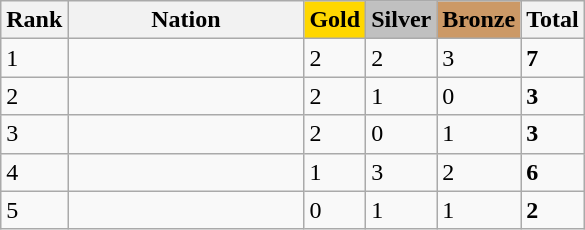<table class=wikitable>
<tr>
<th>Rank</th>
<th>Nation</th>
<th style="background:gold;">Gold</th>
<th style="background:silver;">Silver</th>
<th style="background:#CC9966;">Bronze</th>
<th>Total</th>
</tr>
<tr>
<td>1</td>
<td width=150 align=left></td>
<td>2</td>
<td>2</td>
<td>3</td>
<td><strong>7</strong></td>
</tr>
<tr>
<td>2</td>
<td width=150 align=left></td>
<td>2</td>
<td>1</td>
<td>0</td>
<td><strong>3</strong></td>
</tr>
<tr>
<td>3</td>
<td width=150 align=left></td>
<td>2</td>
<td>0</td>
<td>1</td>
<td><strong>3</strong></td>
</tr>
<tr>
<td>4</td>
<td width=150 align=left></td>
<td>1</td>
<td>3</td>
<td>2</td>
<td><strong>6</strong></td>
</tr>
<tr>
<td>5</td>
<td width=150 align=left></td>
<td>0</td>
<td>1</td>
<td>1</td>
<td><strong>2</strong></td>
</tr>
</table>
